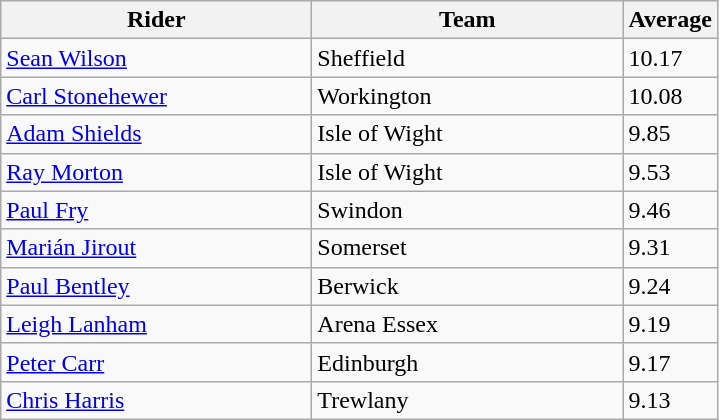<table class="wikitable" style="font-size: 100%">
<tr>
<th width=200>Rider</th>
<th width=200>Team</th>
<th width=40>Average</th>
</tr>
<tr>
<td align="left"> <a href='#'>Sean Wilson</a></td>
<td>Sheffield</td>
<td>10.17</td>
</tr>
<tr>
<td align="left"> <a href='#'>Carl Stonehewer</a></td>
<td>Workington</td>
<td>10.08</td>
</tr>
<tr>
<td align="left"> <a href='#'>Adam Shields</a></td>
<td>Isle of Wight</td>
<td>9.85</td>
</tr>
<tr>
<td align="left"> <a href='#'>Ray Morton</a></td>
<td>Isle of Wight</td>
<td>9.53</td>
</tr>
<tr>
<td align="left"> <a href='#'>Paul Fry</a></td>
<td>Swindon</td>
<td>9.46</td>
</tr>
<tr>
<td align="left"> <a href='#'>Marián Jirout</a></td>
<td>Somerset</td>
<td>9.31</td>
</tr>
<tr>
<td align="left"> <a href='#'>Paul Bentley</a></td>
<td>Berwick</td>
<td>9.24</td>
</tr>
<tr>
<td align="left"> <a href='#'>Leigh Lanham</a></td>
<td>Arena Essex</td>
<td>9.19</td>
</tr>
<tr>
<td align="left"> <a href='#'>Peter Carr</a></td>
<td>Edinburgh</td>
<td>9.17</td>
</tr>
<tr>
<td align="left"> <a href='#'>Chris Harris</a></td>
<td>Trewlany</td>
<td>9.13</td>
</tr>
</table>
